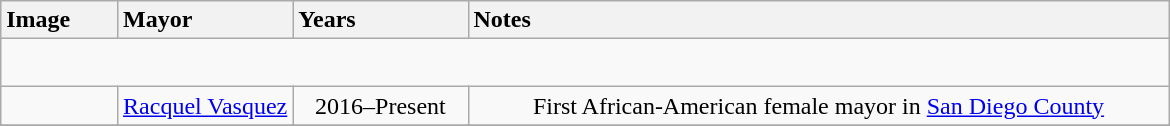<table class="wikitable" style="text-align:center">
<tr>
<th style="text-align:left; width:10%;">Image</th>
<th style="text-align:left; width:15%;">Mayor</th>
<th style="text-align:left; width:15%;">Years</th>
<th style="text-align:left; width:60%;">Notes</th>
</tr>
<tr style="height:2em">
</tr>
<tr>
<td></td>
<td><a href='#'>Racquel Vasquez</a></td>
<td>2016–Present</td>
<td>First African-American female mayor in <a href='#'>San Diego County</a></td>
</tr>
<tr>
</tr>
</table>
